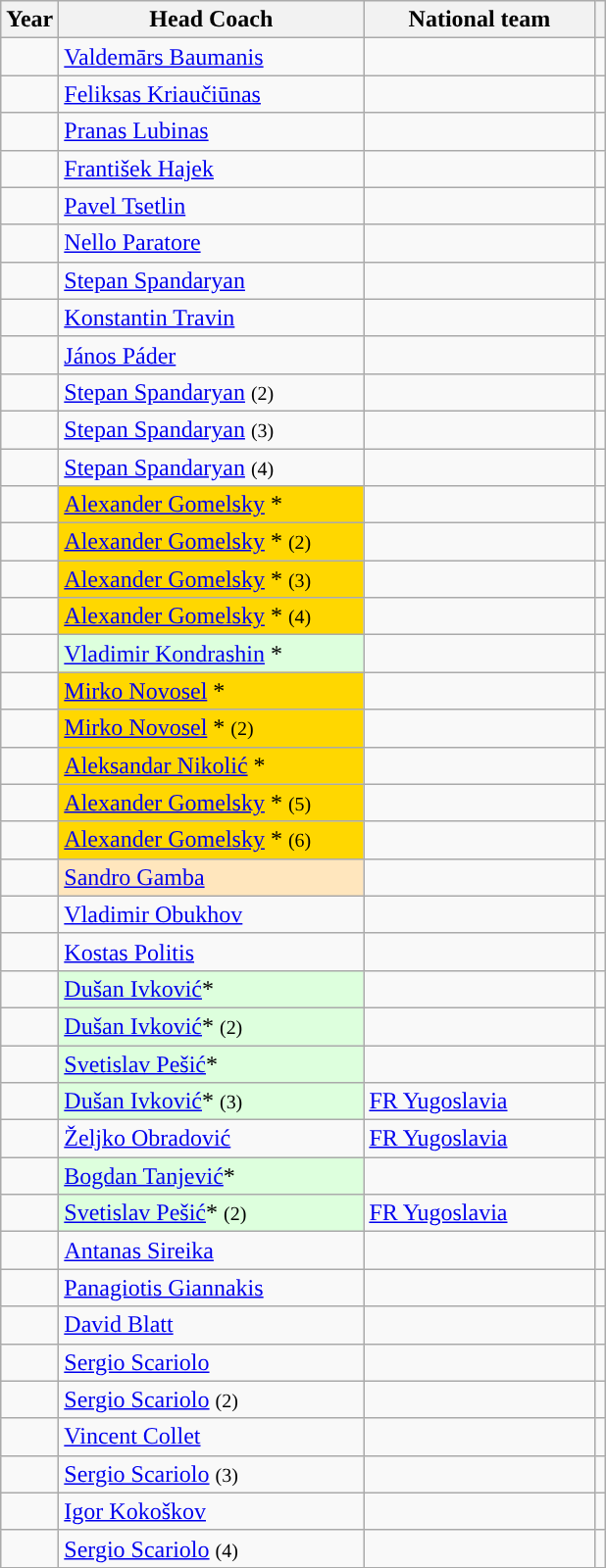<table class="wikitable">
<tr>
<th>Year</th>
<th style="width:200px">Head Coach</th>
<th style="width:150px">National team</th>
<th></th>
</tr>
<tr>
<td></td>
<td> <a href='#'>Valdemārs Baumanis</a></td>
<td></td>
<td></td>
</tr>
<tr>
<td></td>
<td> <a href='#'>Feliksas Kriaučiūnas</a></td>
<td></td>
<td></td>
</tr>
<tr>
<td></td>
<td> <a href='#'>Pranas Lubinas</a></td>
<td></td>
<td></td>
</tr>
<tr>
<td></td>
<td> <a href='#'>František Hajek</a></td>
<td></td>
<td></td>
</tr>
<tr>
<td></td>
<td> <a href='#'>Pavel Tsetlin</a></td>
<td></td>
<td></td>
</tr>
<tr>
<td></td>
<td> <a href='#'>Nello Paratore</a></td>
<td></td>
<td></td>
</tr>
<tr>
<td></td>
<td> <a href='#'>Stepan Spandaryan</a></td>
<td></td>
<td></td>
</tr>
<tr>
<td></td>
<td> <a href='#'>Konstantin Travin</a></td>
<td></td>
<td></td>
</tr>
<tr>
<td></td>
<td>  <a href='#'>János Páder</a></td>
<td></td>
<td></td>
</tr>
<tr>
<td></td>
<td> <a href='#'>Stepan Spandaryan</a> <small>(2)</small></td>
<td></td>
<td></td>
</tr>
<tr>
<td></td>
<td> <a href='#'>Stepan Spandaryan</a> <small>(3)</small></td>
<td></td>
<td></td>
</tr>
<tr>
<td></td>
<td> <a href='#'>Stepan Spandaryan</a> <small>(4)</small></td>
<td></td>
<td></td>
</tr>
<tr>
<td></td>
<td bgcolor="#FFD700"> <a href='#'>Alexander Gomelsky</a> *</td>
<td></td>
<td></td>
</tr>
<tr>
<td></td>
<td bgcolor="#FFD700"> <a href='#'>Alexander Gomelsky</a> * <small>(2)</small></td>
<td></td>
<td></td>
</tr>
<tr>
<td></td>
<td bgcolor="#FFD700"> <a href='#'>Alexander Gomelsky</a> * <small>(3)</small></td>
<td></td>
<td></td>
</tr>
<tr>
<td></td>
<td bgcolor="#FFD700"> <a href='#'>Alexander Gomelsky</a> * <small>(4)</small></td>
<td></td>
<td></td>
</tr>
<tr>
<td></td>
<td bgcolor="#ddffdd"> <a href='#'>Vladimir Kondrashin</a> *</td>
<td></td>
<td></td>
</tr>
<tr>
<td></td>
<td bgcolor="#FFD700"> <a href='#'>Mirko Novosel</a> *</td>
<td></td>
<td></td>
</tr>
<tr>
<td></td>
<td bgcolor="#FFD700"> <a href='#'>Mirko Novosel</a> * <small>(2)</small></td>
<td></td>
<td></td>
</tr>
<tr>
<td></td>
<td bgcolor="#FFD700"> <a href='#'>Aleksandar Nikolić</a> *</td>
<td></td>
<td></td>
</tr>
<tr>
<td></td>
<td bgcolor="#FFD700"> <a href='#'>Alexander Gomelsky</a> * <small>(5)</small></td>
<td></td>
<td></td>
</tr>
<tr>
<td></td>
<td bgcolor="#FFD700"> <a href='#'>Alexander Gomelsky</a> * <small>(6)</small></td>
<td></td>
<td></td>
</tr>
<tr>
<td></td>
<td bgcolor="#FFE6BD"> <a href='#'>Sandro Gamba</a></td>
<td></td>
<td></td>
</tr>
<tr>
<td></td>
<td> <a href='#'>Vladimir Obukhov</a></td>
<td></td>
<td></td>
</tr>
<tr>
<td></td>
<td> <a href='#'>Kostas Politis</a></td>
<td></td>
<td></td>
</tr>
<tr>
<td></td>
<td bgcolor="#ddffdd"> <a href='#'>Dušan Ivković</a>*</td>
<td></td>
<td></td>
</tr>
<tr>
<td></td>
<td bgcolor="#ddffdd"> <a href='#'>Dušan Ivković</a>* <small>(2)</small></td>
<td></td>
<td></td>
</tr>
<tr>
<td></td>
<td bgcolor="#ddffdd"> <a href='#'>Svetislav Pešić</a>*</td>
<td></td>
<td></td>
</tr>
<tr>
<td></td>
<td bgcolor="#ddffdd"> <a href='#'>Dušan Ivković</a>* <small>(3)</small></td>
<td> <a href='#'>FR Yugoslavia</a></td>
<td></td>
</tr>
<tr>
<td></td>
<td> <a href='#'>Željko Obradović</a></td>
<td> <a href='#'>FR Yugoslavia</a></td>
<td></td>
</tr>
<tr>
<td></td>
<td bgcolor="#ddffdd"> <a href='#'>Bogdan Tanjević</a>*</td>
<td></td>
<td></td>
</tr>
<tr>
<td></td>
<td bgcolor="#ddffdd"> <a href='#'>Svetislav Pešić</a>* <small>(2)</small></td>
<td> <a href='#'>FR Yugoslavia</a></td>
<td></td>
</tr>
<tr>
<td></td>
<td> <a href='#'>Antanas Sireika</a></td>
<td></td>
<td></td>
</tr>
<tr>
<td></td>
<td> <a href='#'>Panagiotis Giannakis</a></td>
<td></td>
<td></td>
</tr>
<tr>
<td></td>
<td> <a href='#'>David Blatt</a></td>
<td></td>
<td></td>
</tr>
<tr>
<td></td>
<td> <a href='#'>Sergio Scariolo</a></td>
<td></td>
<td></td>
</tr>
<tr>
<td></td>
<td> <a href='#'>Sergio Scariolo</a> <small>(2)</small></td>
<td></td>
<td></td>
</tr>
<tr>
<td></td>
<td> <a href='#'>Vincent Collet</a></td>
<td></td>
<td></td>
</tr>
<tr>
<td></td>
<td> <a href='#'>Sergio Scariolo</a> <small>(3)</small></td>
<td></td>
<td></td>
</tr>
<tr>
<td></td>
<td> <a href='#'>Igor Kokoškov</a></td>
<td></td>
<td></td>
</tr>
<tr>
<td></td>
<td> <a href='#'>Sergio Scariolo</a> <small>(4)</small></td>
<td></td>
<td></td>
</tr>
<tr>
</tr>
</table>
